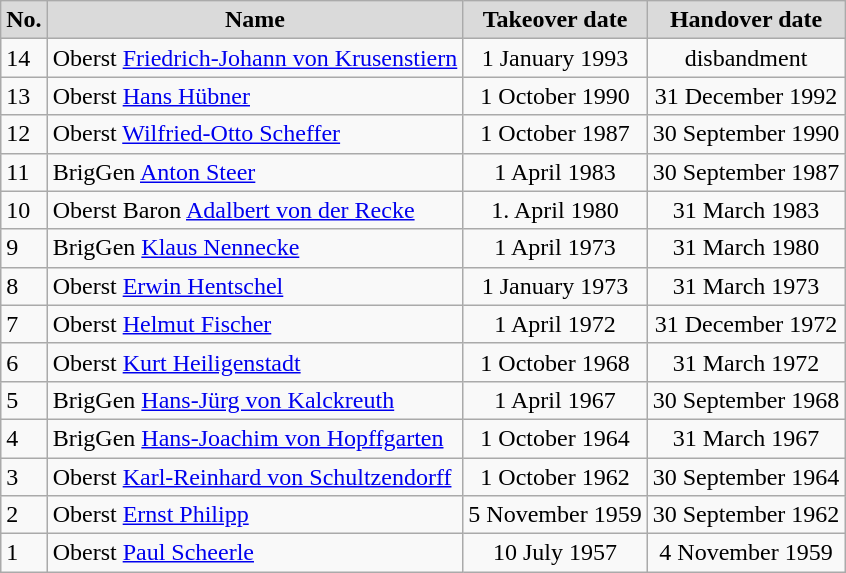<table |  class="wikitable">
<tr>
<th style="background:#dadada">No.</th>
<th style="background:#dadada">Name</th>
<th style="background:#dadada">Takeover date</th>
<th style="background:#dadada">Handover date</th>
</tr>
<tr>
<td>14</td>
<td>Oberst <a href='#'>Friedrich-Johann von Krusenstiern</a> </td>
<td align="center">1 January 1993</td>
<td align="center">disbandment</td>
</tr>
<tr>
<td>13</td>
<td>Oberst <a href='#'>Hans Hübner</a></td>
<td align="center">1 October 1990</td>
<td align="center">31 December 1992</td>
</tr>
<tr>
<td>12</td>
<td>Oberst <a href='#'>Wilfried-Otto Scheffer</a></td>
<td align="center">1 October 1987</td>
<td align="center">30 September 1990</td>
</tr>
<tr>
<td>11</td>
<td>BrigGen <a href='#'>Anton Steer</a></td>
<td align="center">1 April 1983</td>
<td align="center">30 September 1987</td>
</tr>
<tr>
<td>10</td>
<td>Oberst Baron <a href='#'>Adalbert von der Recke</a></td>
<td align="center">1. April 1980</td>
<td align="center">31 March 1983</td>
</tr>
<tr>
<td>9</td>
<td>BrigGen <a href='#'>Klaus Nennecke</a></td>
<td align="center">1 April 1973</td>
<td align="center">31 March 1980</td>
</tr>
<tr>
<td>8</td>
<td>Oberst <a href='#'>Erwin Hentschel</a></td>
<td align="center">1 January 1973</td>
<td align="center">31 March 1973</td>
</tr>
<tr>
<td>7</td>
<td>Oberst <a href='#'>Helmut Fischer</a></td>
<td align="center">1 April 1972</td>
<td align="center">31 December 1972</td>
</tr>
<tr>
<td>6</td>
<td>Oberst <a href='#'>Kurt Heiligenstadt</a></td>
<td align="center">1 October 1968</td>
<td align="center">31 March 1972</td>
</tr>
<tr>
<td>5</td>
<td>BrigGen <a href='#'>Hans-Jürg von Kalckreuth</a></td>
<td align="center">1 April 1967</td>
<td align="center">30 September 1968</td>
</tr>
<tr>
<td>4</td>
<td>BrigGen <a href='#'>Hans-Joachim von Hopffgarten</a></td>
<td align="center">1 October 1964</td>
<td align="center">31 March 1967</td>
</tr>
<tr>
<td>3</td>
<td>Oberst <a href='#'>Karl-Reinhard von Schultzendorff</a></td>
<td align="center">1 October 1962</td>
<td align="center">30 September 1964</td>
</tr>
<tr>
<td>2</td>
<td>Oberst <a href='#'>Ernst Philipp</a></td>
<td align="center">5 November 1959</td>
<td align="center">30 September 1962</td>
</tr>
<tr>
<td>1</td>
<td>Oberst <a href='#'>Paul Scheerle</a></td>
<td align="center">10 July 1957</td>
<td align="center">4 November 1959</td>
</tr>
</table>
